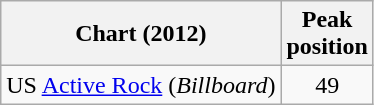<table class="wikitable sortable">
<tr>
<th>Chart (2012)</th>
<th>Peak<br>position</th>
</tr>
<tr>
<td>US <a href='#'>Active Rock</a> (<em>Billboard</em>)</td>
<td align="center">49</td>
</tr>
</table>
